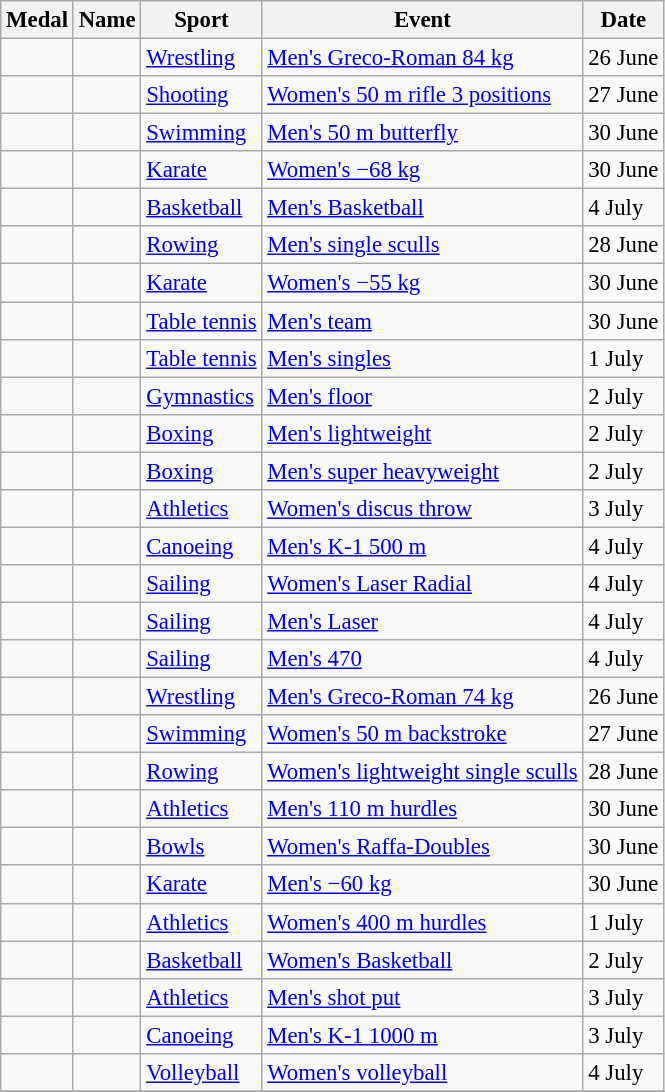<table class="wikitable sortable" style="font-size: 95%;">
<tr>
<th>Medal</th>
<th>Name</th>
<th>Sport</th>
<th>Event</th>
<th>Date</th>
</tr>
<tr>
<td></td>
<td></td>
<td><a href='#'>Wrestling</a></td>
<td><a href='#'>Men's Greco-Roman 84 kg</a></td>
<td>26 June</td>
</tr>
<tr>
<td></td>
<td></td>
<td><a href='#'>Shooting</a></td>
<td><a href='#'>Women's 50 m rifle 3 positions</a></td>
<td>27 June</td>
</tr>
<tr>
<td></td>
<td></td>
<td><a href='#'>Swimming</a></td>
<td><a href='#'>Men's 50 m butterfly</a></td>
<td>30 June</td>
</tr>
<tr>
<td></td>
<td></td>
<td><a href='#'>Karate</a></td>
<td><a href='#'>Women's −68 kg</a></td>
<td>30 June</td>
</tr>
<tr>
<td></td>
<td><br></td>
<td><a href='#'>Basketball</a></td>
<td><a href='#'>Men's Basketball</a></td>
<td>4 July</td>
</tr>
<tr>
<td></td>
<td></td>
<td><a href='#'>Rowing</a></td>
<td><a href='#'>Men's single sculls</a></td>
<td>28 June</td>
</tr>
<tr>
<td></td>
<td></td>
<td><a href='#'>Karate</a></td>
<td><a href='#'>Women's −55 kg</a></td>
<td>30 June</td>
</tr>
<tr>
<td></td>
<td><br></td>
<td><a href='#'>Table tennis</a></td>
<td><a href='#'>Men's team</a></td>
<td>30 June</td>
</tr>
<tr>
<td></td>
<td></td>
<td><a href='#'>Table tennis</a></td>
<td><a href='#'>Men's singles</a></td>
<td>1 July</td>
</tr>
<tr>
<td></td>
<td></td>
<td><a href='#'>Gymnastics</a></td>
<td><a href='#'>Men's floor</a></td>
<td>2 July</td>
</tr>
<tr>
<td></td>
<td></td>
<td><a href='#'>Boxing</a></td>
<td><a href='#'>Men's lightweight</a></td>
<td>2 July</td>
</tr>
<tr>
<td></td>
<td></td>
<td><a href='#'>Boxing</a></td>
<td><a href='#'>Men's super heavyweight</a></td>
<td>2 July</td>
</tr>
<tr>
<td></td>
<td></td>
<td><a href='#'>Athletics</a></td>
<td><a href='#'>Women's discus throw</a></td>
<td>3 July</td>
</tr>
<tr>
<td></td>
<td></td>
<td><a href='#'>Canoeing</a></td>
<td><a href='#'>Men's K-1 500 m</a></td>
<td>4 July</td>
</tr>
<tr>
<td></td>
<td></td>
<td><a href='#'>Sailing</a></td>
<td><a href='#'>Women's Laser Radial</a></td>
<td>4 July</td>
</tr>
<tr>
<td></td>
<td></td>
<td><a href='#'>Sailing</a></td>
<td><a href='#'>Men's Laser</a></td>
<td>4 July</td>
</tr>
<tr>
<td></td>
<td><br></td>
<td><a href='#'>Sailing</a></td>
<td><a href='#'>Men's 470</a></td>
<td>4 July</td>
</tr>
<tr>
<td></td>
<td></td>
<td><a href='#'>Wrestling</a></td>
<td><a href='#'>Men's Greco-Roman 74 kg</a></td>
<td>26 June</td>
</tr>
<tr>
<td></td>
<td></td>
<td><a href='#'>Swimming</a></td>
<td><a href='#'>Women's 50 m backstroke</a></td>
<td>27 June</td>
</tr>
<tr>
<td></td>
<td></td>
<td><a href='#'>Rowing</a></td>
<td><a href='#'>Women's lightweight single sculls</a></td>
<td>28 June</td>
</tr>
<tr>
<td></td>
<td></td>
<td><a href='#'>Athletics</a></td>
<td><a href='#'>Men's 110 m hurdles</a></td>
<td>30 June</td>
</tr>
<tr>
<td></td>
<td><br></td>
<td><a href='#'>Bowls</a></td>
<td><a href='#'>Women's Raffa-Doubles</a></td>
<td>30 June</td>
</tr>
<tr>
<td></td>
<td></td>
<td><a href='#'>Karate</a></td>
<td><a href='#'>Men's −60 kg</a></td>
<td>30 June</td>
</tr>
<tr>
<td></td>
<td></td>
<td><a href='#'>Athletics</a></td>
<td><a href='#'>Women's 400 m hurdles</a></td>
<td>1 July</td>
</tr>
<tr>
<td></td>
<td><br></td>
<td><a href='#'>Basketball</a></td>
<td><a href='#'>Women's Basketball</a></td>
<td>2 July</td>
</tr>
<tr>
<td></td>
<td></td>
<td><a href='#'>Athletics</a></td>
<td><a href='#'>Men's shot put</a></td>
<td>3 July</td>
</tr>
<tr>
<td></td>
<td></td>
<td><a href='#'>Canoeing</a></td>
<td><a href='#'>Men's K-1 1000 m</a></td>
<td>3 July</td>
</tr>
<tr>
<td></td>
<td><br></td>
<td><a href='#'>Volleyball</a></td>
<td><a href='#'>Women's volleyball</a></td>
<td>4 July</td>
</tr>
<tr>
</tr>
</table>
